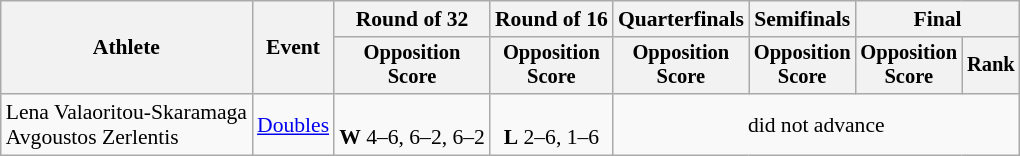<table class=wikitable style="font-size:90%">
<tr>
<th rowspan=2>Athlete</th>
<th rowspan=2>Event</th>
<th>Round of 32</th>
<th>Round of 16</th>
<th>Quarterfinals</th>
<th>Semifinals</th>
<th colspan=2>Final</th>
</tr>
<tr style="font-size:95%">
<th>Opposition<br>Score</th>
<th>Opposition<br>Score</th>
<th>Opposition<br>Score</th>
<th>Opposition<br>Score</th>
<th>Opposition<br>Score</th>
<th>Rank</th>
</tr>
<tr align=center>
<td align=left>Lena Valaoritou-Skaramaga <br> Avgoustos Zerlentis</td>
<td align=left><a href='#'>Doubles</a></td>
<td> <br> <strong>W</strong> 4–6, 6–2, 6–2</td>
<td> <br> <strong>L</strong> 2–6, 1–6</td>
<td colspan=4>did not advance</td>
</tr>
</table>
